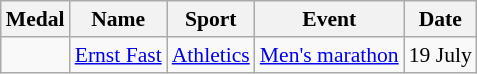<table class=wikitable style="font-size:90%">
<tr>
<th>Medal</th>
<th>Name</th>
<th>Sport</th>
<th>Event</th>
<th>Date</th>
</tr>
<tr>
<td></td>
<td><a href='#'>Ernst Fast</a></td>
<td><a href='#'>Athletics</a></td>
<td><a href='#'>Men's marathon</a></td>
<td>19 July</td>
</tr>
</table>
